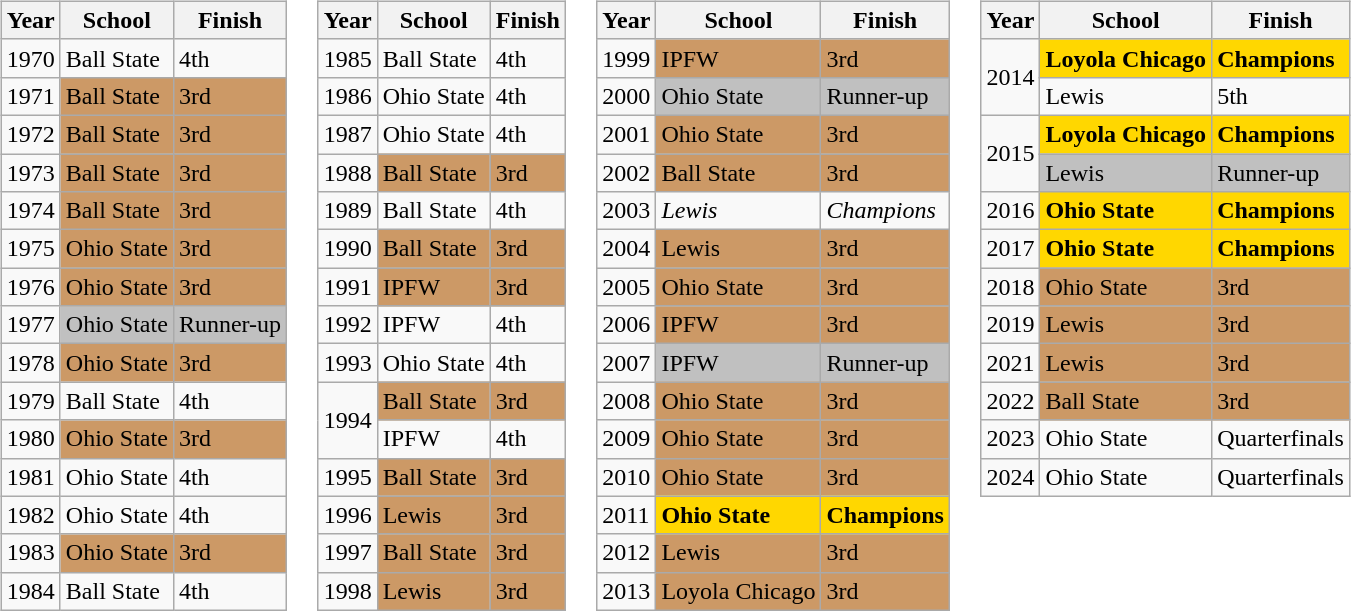<table>
<tr style="vertical-align:top;">
<td><br><table class="wikitable" style="font-size:100%;">
<tr>
<th>Year</th>
<th>School</th>
<th>Finish</th>
</tr>
<tr>
<td>1970</td>
<td>Ball State</td>
<td>4th</td>
</tr>
<tr>
<td>1971</td>
<td style="background:#c96;">Ball State</td>
<td style="background:#c96;">3rd</td>
</tr>
<tr>
<td>1972</td>
<td style="background:#c96;">Ball State</td>
<td style="background:#c96;">3rd</td>
</tr>
<tr>
<td>1973</td>
<td style="background:#c96;">Ball State</td>
<td style="background:#c96;">3rd</td>
</tr>
<tr>
<td>1974</td>
<td style="background:#c96;">Ball State</td>
<td style="background:#c96;">3rd</td>
</tr>
<tr>
<td>1975</td>
<td style="background:#c96;">Ohio State</td>
<td style="background:#c96;">3rd</td>
</tr>
<tr>
<td>1976</td>
<td style="background:#c96;">Ohio State</td>
<td style="background:#c96;">3rd</td>
</tr>
<tr>
<td>1977</td>
<td style="background:silver;">Ohio State</td>
<td style="background:silver;">Runner-up</td>
</tr>
<tr>
<td>1978</td>
<td style="background:#c96;">Ohio State</td>
<td style="background:#c96;">3rd</td>
</tr>
<tr>
<td>1979</td>
<td>Ball State</td>
<td>4th</td>
</tr>
<tr>
<td>1980</td>
<td style="background:#c96;">Ohio State</td>
<td style="background:#c96;">3rd</td>
</tr>
<tr>
<td>1981</td>
<td>Ohio State</td>
<td>4th</td>
</tr>
<tr>
<td>1982</td>
<td>Ohio State</td>
<td>4th</td>
</tr>
<tr>
<td>1983</td>
<td style="background:#c96;">Ohio State</td>
<td style="background:#c96;">3rd</td>
</tr>
<tr>
<td>1984</td>
<td>Ball State</td>
<td>4th</td>
</tr>
</table>
</td>
<td><br><table class="wikitable" style="font-size:100%;">
<tr>
<th>Year</th>
<th>School</th>
<th>Finish</th>
</tr>
<tr>
<td>1985</td>
<td>Ball State</td>
<td>4th</td>
</tr>
<tr>
<td>1986</td>
<td>Ohio State</td>
<td>4th</td>
</tr>
<tr>
<td>1987</td>
<td>Ohio State</td>
<td>4th</td>
</tr>
<tr>
<td>1988</td>
<td style="background:#c96;">Ball State</td>
<td style="background:#c96;">3rd</td>
</tr>
<tr>
<td>1989</td>
<td>Ball State</td>
<td>4th</td>
</tr>
<tr>
<td>1990</td>
<td style="background:#c96;">Ball State</td>
<td style="background:#c96;">3rd</td>
</tr>
<tr>
<td>1991</td>
<td style="background:#c96;">IPFW</td>
<td style="background:#c96;">3rd</td>
</tr>
<tr>
<td>1992</td>
<td>IPFW</td>
<td>4th</td>
</tr>
<tr>
<td>1993</td>
<td>Ohio State</td>
<td>4th</td>
</tr>
<tr>
<td rowspan="2">1994</td>
<td style="background:#c96;">Ball State</td>
<td style="background:#c96;">3rd</td>
</tr>
<tr>
<td>IPFW</td>
<td>4th</td>
</tr>
<tr>
<td>1995</td>
<td style="background:#c96;">Ball State</td>
<td style="background:#c96;">3rd</td>
</tr>
<tr>
<td>1996</td>
<td style="background:#c96;">Lewis</td>
<td style="background:#c96;">3rd</td>
</tr>
<tr>
<td>1997</td>
<td style="background:#c96;">Ball State</td>
<td style="background:#c96;">3rd</td>
</tr>
<tr>
<td>1998</td>
<td style="background:#c96;">Lewis</td>
<td style="background:#c96;">3rd</td>
</tr>
</table>
</td>
<td><br><table class="wikitable" style="font-size:100%;">
<tr>
<th>Year</th>
<th>School</th>
<th>Finish</th>
</tr>
<tr>
<td>1999</td>
<td style="background:#c96;">IPFW</td>
<td style="background:#c96;">3rd</td>
</tr>
<tr>
<td>2000</td>
<td style="background:silver;">Ohio State</td>
<td style="background:silver;">Runner-up</td>
</tr>
<tr>
<td>2001</td>
<td style="background:#c96;">Ohio State</td>
<td style="background:#c96;">3rd</td>
</tr>
<tr>
<td>2002</td>
<td style="background:#c96;">Ball State</td>
<td style="background:#c96;">3rd</td>
</tr>
<tr>
<td>2003</td>
<td><em>Lewis</em></td>
<td><em>Champions</em> </td>
</tr>
<tr>
<td>2004</td>
<td style="background:#c96;">Lewis</td>
<td style="background:#c96;">3rd</td>
</tr>
<tr>
<td>2005</td>
<td style="background:#c96;">Ohio State</td>
<td style="background:#c96;">3rd</td>
</tr>
<tr>
<td>2006</td>
<td style="background:#c96;">IPFW</td>
<td style="background:#c96;">3rd</td>
</tr>
<tr>
<td>2007</td>
<td style="background:silver;">IPFW</td>
<td style="background:silver;">Runner-up</td>
</tr>
<tr>
<td>2008</td>
<td style="background:#c96;">Ohio State</td>
<td style="background:#c96;">3rd</td>
</tr>
<tr>
<td>2009</td>
<td style="background:#c96;">Ohio State</td>
<td style="background:#c96;">3rd</td>
</tr>
<tr>
<td>2010</td>
<td style="background:#c96;">Ohio State</td>
<td style="background:#c96;">3rd</td>
</tr>
<tr>
<td>2011</td>
<td style="background:gold;"><strong>Ohio State</strong></td>
<td style="background:gold;"><strong>Champions</strong></td>
</tr>
<tr>
<td>2012</td>
<td style="background:#c96;">Lewis</td>
<td style="background:#c96;">3rd</td>
</tr>
<tr>
<td>2013</td>
<td style="background:#c96;">Loyola Chicago</td>
<td style="background:#c96;">3rd</td>
</tr>
</table>
</td>
<td><br><table class="wikitable" style="font-size:100%">
<tr>
<th>Year</th>
<th>School</th>
<th>Finish</th>
</tr>
<tr>
<td rowspan="2">2014</td>
<td style="background:gold;"><strong>Loyola Chicago</strong></td>
<td style="background:gold;"><strong>Champions</strong></td>
</tr>
<tr>
<td>Lewis</td>
<td>5th</td>
</tr>
<tr>
<td rowspan="2">2015</td>
<td style="background:gold;"><strong>Loyola Chicago</strong></td>
<td style="background:gold;"><strong>Champions</strong></td>
</tr>
<tr>
<td style="background:silver;">Lewis</td>
<td style="background:silver;">Runner-up</td>
</tr>
<tr>
<td>2016</td>
<td style="background:gold;"><strong>Ohio State</strong></td>
<td style="background:gold;"><strong>Champions</strong></td>
</tr>
<tr>
<td>2017</td>
<td style="background:gold;"><strong>Ohio State</strong></td>
<td style="background:gold;"><strong>Champions</strong></td>
</tr>
<tr>
<td>2018</td>
<td style="background:#c96;">Ohio State</td>
<td style="background:#c96;">3rd</td>
</tr>
<tr>
<td>2019</td>
<td style="background:#c96;">Lewis</td>
<td style="background:#c96;">3rd</td>
</tr>
<tr>
<td>2021</td>
<td style="background:#c96;">Lewis</td>
<td style="background:#c96;">3rd</td>
</tr>
<tr>
<td>2022</td>
<td style="background:#c96;">Ball State</td>
<td style="background:#c96;">3rd</td>
</tr>
<tr>
<td>2023</td>
<td>Ohio State</td>
<td>Quarterfinals</td>
</tr>
<tr>
<td>2024</td>
<td>Ohio State</td>
<td>Quarterfinals</td>
</tr>
</table>
</td>
</tr>
</table>
